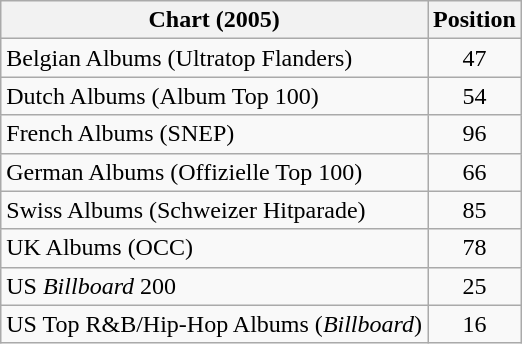<table class="wikitable sortable">
<tr>
<th>Chart (2005)</th>
<th>Position</th>
</tr>
<tr>
<td>Belgian Albums (Ultratop Flanders)</td>
<td style="text-align:center;">47</td>
</tr>
<tr>
<td>Dutch Albums (Album Top 100)</td>
<td style="text-align:center;">54</td>
</tr>
<tr>
<td>French Albums (SNEP)</td>
<td style="text-align:center;">96</td>
</tr>
<tr>
<td>German Albums (Offizielle Top 100)</td>
<td style="text-align:center;">66</td>
</tr>
<tr>
<td>Swiss Albums (Schweizer Hitparade)</td>
<td style="text-align:center;">85</td>
</tr>
<tr>
<td>UK Albums (OCC)</td>
<td style="text-align:center;">78</td>
</tr>
<tr>
<td>US <em>Billboard</em> 200</td>
<td style="text-align:center;">25</td>
</tr>
<tr>
<td>US Top R&B/Hip-Hop Albums (<em>Billboard</em>)</td>
<td style="text-align:center;">16</td>
</tr>
</table>
